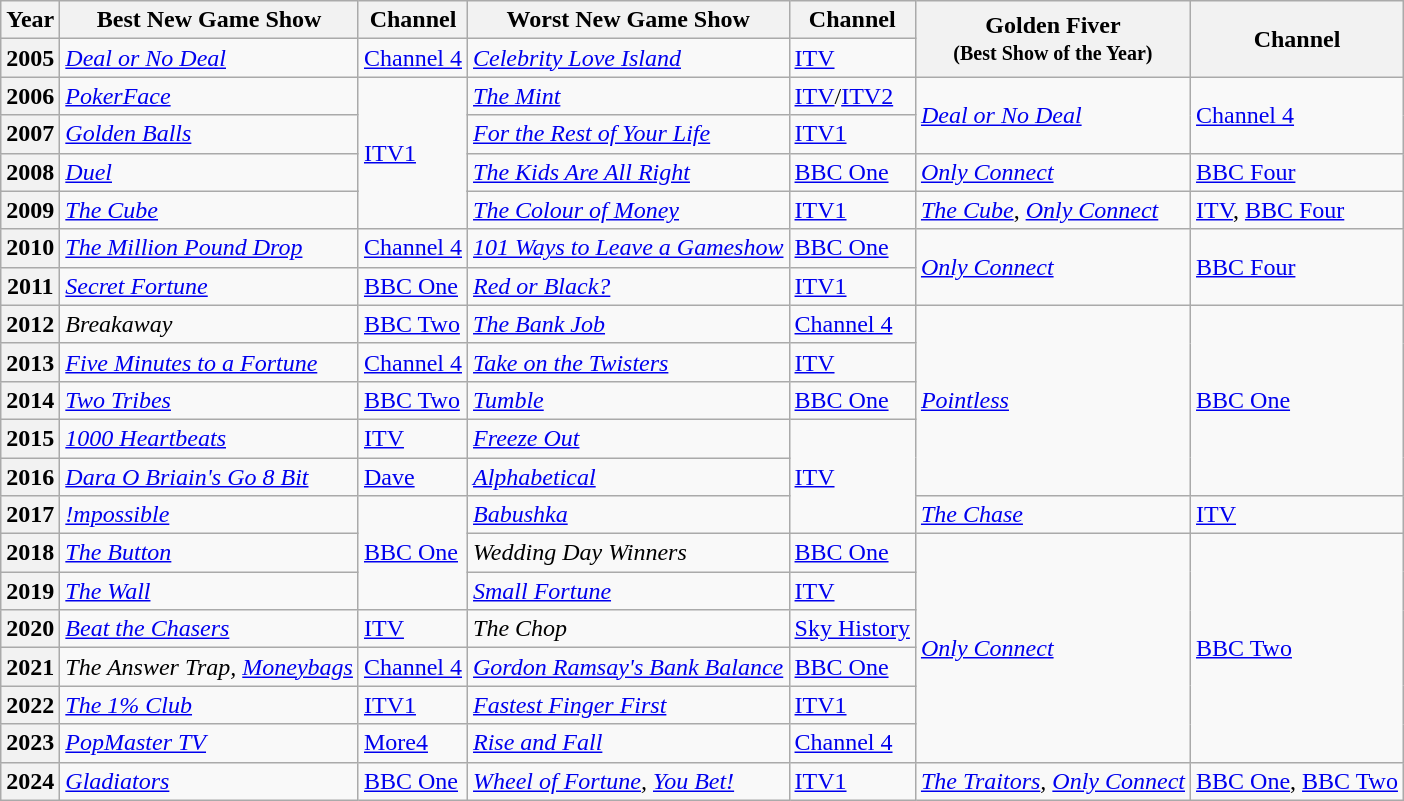<table class="wikitable">
<tr>
<th><strong>Year</strong></th>
<th><strong>Best New Game Show</strong></th>
<th><strong>Channel</strong></th>
<th><strong>Worst New Game Show</strong></th>
<th><strong>Channel</strong></th>
<th rowspan="2"><strong>Golden Fiver</strong><br><small>(Best Show of the Year)</small></th>
<th rowspan="2"><strong>Channel</strong></th>
</tr>
<tr>
<th><strong>2005</strong></th>
<td><em><a href='#'>Deal or No Deal</a></em></td>
<td><a href='#'>Channel 4</a></td>
<td><em><a href='#'>Celebrity Love Island</a></em></td>
<td><a href='#'>ITV</a></td>
</tr>
<tr>
<th><strong>2006</strong></th>
<td><em><a href='#'>PokerFace</a></em></td>
<td rowspan="5"><a href='#'>ITV1</a></td>
<td><em><a href='#'>The Mint</a></em></td>
<td><a href='#'>ITV</a>/<a href='#'>ITV2</a></td>
<td rowspan="2"><em><a href='#'>Deal or No Deal</a></em></td>
<td rowspan="2"><a href='#'>Channel 4</a></td>
</tr>
<tr>
<th><strong>2007</strong></th>
<td><em><a href='#'>Golden Balls</a></em></td>
<td><em><a href='#'>For the Rest of Your Life</a></em></td>
<td><a href='#'>ITV1</a></td>
</tr>
<tr>
<th><strong>2008</strong></th>
<td><em><a href='#'>Duel</a></em></td>
<td><em><a href='#'>The Kids Are All Right</a></em></td>
<td><a href='#'>BBC One</a></td>
<td rowspan="2"><em><a href='#'>Only Connect</a></em></td>
<td rowspan="2"><a href='#'>BBC Four</a></td>
</tr>
<tr>
<th rowspan="2"><strong>2009</strong></th>
<td rowspan="2"><em><a href='#'>The Cube</a></em></td>
<td rowspan="2"><em><a href='#'>The Colour of Money</a></em></td>
<td rowspan="2"><a href='#'>ITV1</a></td>
</tr>
<tr>
<td><em><a href='#'>The Cube</a></em>, <em><a href='#'>Only Connect</a></em></td>
<td><a href='#'>ITV</a>, <a href='#'>BBC Four</a></td>
</tr>
<tr>
<th><strong>2010</strong></th>
<td><em><a href='#'>The Million Pound Drop</a></em></td>
<td><a href='#'>Channel 4</a></td>
<td><em><a href='#'>101 Ways to Leave a Gameshow</a></em></td>
<td><a href='#'>BBC One</a></td>
<td rowspan="2"><em><a href='#'>Only Connect</a></em></td>
<td rowspan="2"><a href='#'>BBC Four</a></td>
</tr>
<tr>
<th><strong>2011</strong></th>
<td><em><a href='#'>Secret Fortune</a></em></td>
<td><a href='#'>BBC One</a></td>
<td><em><a href='#'>Red or Black?</a></em></td>
<td><a href='#'>ITV1</a></td>
</tr>
<tr>
<th><strong>2012</strong></th>
<td><em>Breakaway</em></td>
<td><a href='#'>BBC Two</a></td>
<td><em><a href='#'>The Bank Job</a></em></td>
<td><a href='#'>Channel 4</a></td>
<td rowspan="5"><em><a href='#'>Pointless</a></em></td>
<td rowspan="5"><a href='#'>BBC One</a></td>
</tr>
<tr>
<th><strong>2013</strong></th>
<td><em><a href='#'>Five Minutes to a Fortune</a></em></td>
<td><a href='#'>Channel 4</a></td>
<td><em><a href='#'>Take on the Twisters</a></em></td>
<td><a href='#'>ITV</a></td>
</tr>
<tr>
<th><strong>2014</strong></th>
<td><em><a href='#'>Two Tribes</a></em></td>
<td><a href='#'>BBC Two</a></td>
<td><em><a href='#'>Tumble</a></em></td>
<td><a href='#'>BBC One</a></td>
</tr>
<tr>
<th><strong>2015</strong></th>
<td><em><a href='#'>1000 Heartbeats</a></em></td>
<td><a href='#'>ITV</a></td>
<td><em><a href='#'>Freeze Out</a></em></td>
<td rowspan="3"><a href='#'>ITV</a></td>
</tr>
<tr>
<th><strong>2016</strong></th>
<td><em><a href='#'>Dara O Briain's Go 8 Bit</a></em></td>
<td><a href='#'>Dave</a></td>
<td><em><a href='#'>Alphabetical</a></em></td>
</tr>
<tr>
<th><strong>2017</strong></th>
<td><em><a href='#'>!mpossible</a></em></td>
<td rowspan="3"><a href='#'>BBC One</a></td>
<td><em><a href='#'>Babushka</a></em></td>
<td><em><a href='#'>The Chase</a></em></td>
<td><a href='#'>ITV</a></td>
</tr>
<tr>
<th><strong>2018</strong></th>
<td><em><a href='#'>The Button</a></em></td>
<td><em>Wedding Day Winners</em></td>
<td><a href='#'>BBC One</a></td>
<td rowspan="6"><em><a href='#'>Only Connect</a></em></td>
<td rowspan="6"><a href='#'>BBC Two</a></td>
</tr>
<tr>
<th><strong>2019</strong></th>
<td><em><a href='#'>The Wall</a></em></td>
<td><em><a href='#'>Small Fortune</a></em></td>
<td><a href='#'>ITV</a></td>
</tr>
<tr>
<th><strong>2020</strong></th>
<td><em><a href='#'>Beat the Chasers</a></em></td>
<td><a href='#'>ITV</a></td>
<td><em>The Chop</em></td>
<td><a href='#'>Sky History</a></td>
</tr>
<tr>
<th><strong>2021</strong></th>
<td><em>The Answer Trap, <a href='#'>Moneybags</a></em></td>
<td><a href='#'>Channel 4</a></td>
<td><em><a href='#'>Gordon Ramsay's Bank Balance</a></em></td>
<td><a href='#'>BBC One</a></td>
</tr>
<tr>
<th><strong>2022</strong></th>
<td><em><a href='#'>The 1% Club</a></em></td>
<td><a href='#'>ITV1</a></td>
<td><em><a href='#'>Fastest Finger First</a></em></td>
<td><a href='#'>ITV1</a></td>
</tr>
<tr>
<th><strong>2023</strong></th>
<td><em><a href='#'>PopMaster TV</a></em></td>
<td><a href='#'>More4</a></td>
<td><em><a href='#'>Rise and Fall</a></em></td>
<td><a href='#'>Channel 4</a></td>
</tr>
<tr>
<th>2024</th>
<td><a href='#'><em>Gladiators</em></a></td>
<td><a href='#'>BBC One</a></td>
<td><em><a href='#'>Wheel of Fortune</a>, <a href='#'>You Bet!</a></em></td>
<td><a href='#'>ITV1</a></td>
<td><em><a href='#'>The Traitors</a>, <a href='#'>Only Connect</a></em></td>
<td><a href='#'>BBC One</a>, <a href='#'>BBC Two</a></td>
</tr>
</table>
